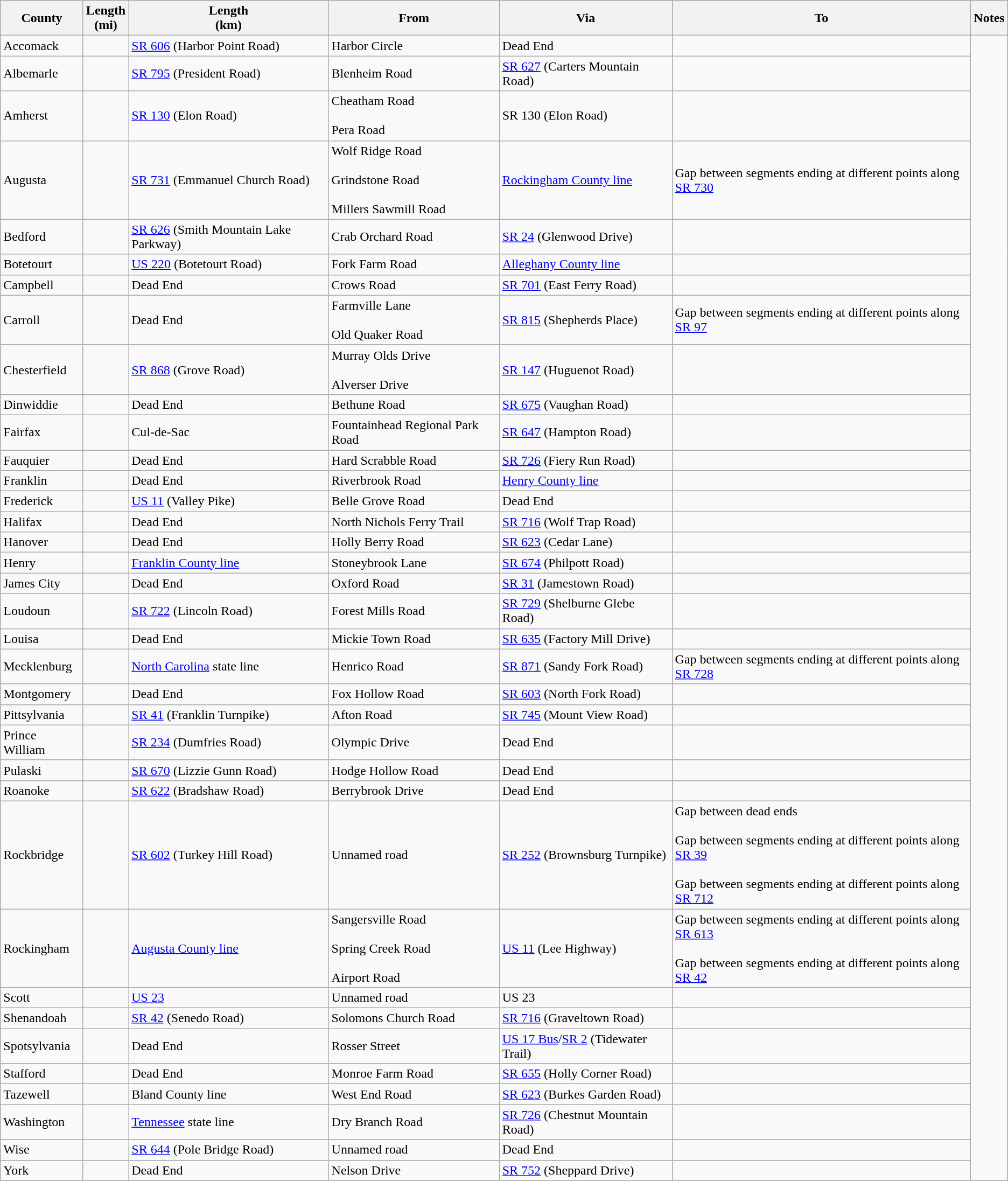<table class="wikitable sortable">
<tr>
<th>County</th>
<th>Length<br>(mi)</th>
<th>Length<br>(km)</th>
<th class="unsortable">From</th>
<th class="unsortable">Via</th>
<th class="unsortable">To</th>
<th class="unsortable">Notes</th>
</tr>
<tr>
<td id="Accomack">Accomack</td>
<td></td>
<td><a href='#'>SR 606</a> (Harbor Point Road)</td>
<td>Harbor Circle</td>
<td>Dead End</td>
<td></td>
</tr>
<tr>
<td id="Albemarle">Albemarle</td>
<td></td>
<td><a href='#'>SR 795</a> (President Road)</td>
<td>Blenheim Road</td>
<td><a href='#'>SR 627</a> (Carters Mountain Road)</td>
<td><br>
</td>
</tr>
<tr>
<td id="Amherst">Amherst</td>
<td></td>
<td><a href='#'>SR 130</a> (Elon Road)</td>
<td>Cheatham Road<br><br>Pera Road</td>
<td>SR 130 (Elon Road)</td>
<td><br>
</td>
</tr>
<tr>
<td id="Augusta">Augusta</td>
<td></td>
<td><a href='#'>SR 731</a> (Emmanuel Church Road)</td>
<td>Wolf Ridge Road<br><br>Grindstone Road<br><br>Millers Sawmill Road</td>
<td><a href='#'>Rockingham County line</a></td>
<td>Gap between segments ending at different points along <a href='#'>SR 730</a><br></td>
</tr>
<tr>
<td id="Bedford">Bedford</td>
<td></td>
<td><a href='#'>SR 626</a> (Smith Mountain Lake Parkway)</td>
<td>Crab Orchard Road</td>
<td><a href='#'>SR 24</a> (Glenwood Drive)</td>
<td><br></td>
</tr>
<tr>
<td id="Botetourt">Botetourt</td>
<td></td>
<td><a href='#'>US 220</a> (Botetourt Road)</td>
<td>Fork Farm Road</td>
<td><a href='#'>Alleghany County line</a></td>
<td><br>

</td>
</tr>
<tr>
<td id="Campbell">Campbell</td>
<td></td>
<td>Dead End</td>
<td>Crows Road</td>
<td><a href='#'>SR 701</a> (East Ferry Road)</td>
<td><br></td>
</tr>
<tr>
<td id="Carroll">Carroll</td>
<td></td>
<td>Dead End</td>
<td>Farmville Lane<br><br>Old Quaker Road</td>
<td><a href='#'>SR 815</a> (Shepherds Place)</td>
<td>Gap between segments ending at different points along <a href='#'>SR 97</a><br>
</td>
</tr>
<tr>
<td id="Chesterfield">Chesterfield</td>
<td></td>
<td><a href='#'>SR 868</a> (Grove Road)</td>
<td>Murray Olds Drive<br><br>Alverser Drive</td>
<td><a href='#'>SR 147</a> (Huguenot Road)</td>
<td><br>



</td>
</tr>
<tr>
<td id="Dinwiddie">Dinwiddie</td>
<td></td>
<td>Dead End</td>
<td>Bethune Road</td>
<td><a href='#'>SR 675</a> (Vaughan Road)</td>
<td><br></td>
</tr>
<tr>
<td id="Fairfax">Fairfax</td>
<td></td>
<td>Cul-de-Sac</td>
<td>Fountainhead Regional Park Road</td>
<td><a href='#'>SR 647</a> (Hampton Road)</td>
<td></td>
</tr>
<tr>
<td id="Fauquier">Fauquier</td>
<td></td>
<td>Dead End</td>
<td>Hard Scrabble Road</td>
<td><a href='#'>SR 726</a> (Fiery Run Road)</td>
<td><br>
</td>
</tr>
<tr>
<td id="Franklin">Franklin</td>
<td></td>
<td>Dead End</td>
<td>Riverbrook Road</td>
<td><a href='#'>Henry County line</a></td>
<td></td>
</tr>
<tr>
<td id="Frederick">Frederick</td>
<td></td>
<td><a href='#'>US 11</a> (Valley Pike)</td>
<td>Belle Grove Road</td>
<td>Dead End</td>
<td><br>




</td>
</tr>
<tr>
<td id="Halifax">Halifax</td>
<td></td>
<td>Dead End</td>
<td>North Nichols Ferry Trail</td>
<td><a href='#'>SR 716</a> (Wolf Trap Road)</td>
<td></td>
</tr>
<tr>
<td id="Hanover">Hanover</td>
<td></td>
<td>Dead End</td>
<td>Holly Berry Road</td>
<td><a href='#'>SR 623</a> (Cedar Lane)</td>
<td><br></td>
</tr>
<tr>
<td id="Henry">Henry</td>
<td></td>
<td><a href='#'>Franklin County line</a></td>
<td>Stoneybrook Lane</td>
<td><a href='#'>SR 674</a> (Philpott Road)</td>
<td><br>
</td>
</tr>
<tr>
<td id="James City">James City</td>
<td></td>
<td>Dead End</td>
<td>Oxford Road</td>
<td><a href='#'>SR 31</a> (Jamestown Road)</td>
<td><br>



</td>
</tr>
<tr>
<td id="Loudoun">Loudoun</td>
<td></td>
<td><a href='#'>SR 722</a> (Lincoln Road)</td>
<td>Forest Mills Road</td>
<td><a href='#'>SR 729</a> (Shelburne Glebe Road)</td>
<td></td>
</tr>
<tr>
<td id="Louisa">Louisa</td>
<td></td>
<td>Dead End</td>
<td>Mickie Town Road</td>
<td><a href='#'>SR 635</a> (Factory Mill Drive)</td>
<td><br>

</td>
</tr>
<tr>
<td id="Mecklenburg">Mecklenburg</td>
<td></td>
<td><a href='#'>North Carolina</a> state line</td>
<td>Henrico Road</td>
<td><a href='#'>SR 871</a> (Sandy Fork Road)</td>
<td>Gap between segments ending at different points along <a href='#'>SR 728</a><br></td>
</tr>
<tr>
<td id="Montgomery">Montgomery</td>
<td></td>
<td>Dead End</td>
<td>Fox Hollow Road</td>
<td><a href='#'>SR 603</a> (North Fork Road)</td>
<td><br>






</td>
</tr>
<tr>
<td id="Pittsylvania">Pittsylvania</td>
<td></td>
<td><a href='#'>SR 41</a> (Franklin Turnpike)</td>
<td>Afton Road</td>
<td><a href='#'>SR 745</a> (Mount View Road)</td>
<td><br>

</td>
</tr>
<tr>
<td id="Prince William">Prince William</td>
<td></td>
<td><a href='#'>SR 234</a> (Dumfries Road)</td>
<td>Olympic Drive</td>
<td>Dead End</td>
<td></td>
</tr>
<tr>
<td id="Pulaski">Pulaski</td>
<td></td>
<td><a href='#'>SR 670</a> (Lizzie Gunn Road)</td>
<td>Hodge Hollow Road</td>
<td>Dead End</td>
<td><br>
</td>
</tr>
<tr>
<td id="Roanoke">Roanoke</td>
<td></td>
<td><a href='#'>SR 622</a> (Bradshaw Road)</td>
<td>Berrybrook Drive</td>
<td>Dead End</td>
<td></td>
</tr>
<tr>
<td id="Rockbridge">Rockbridge</td>
<td></td>
<td><a href='#'>SR 602</a> (Turkey Hill Road)</td>
<td>Unnamed road</td>
<td><a href='#'>SR 252</a> (Brownsburg Turnpike)</td>
<td>Gap between dead ends<br><br>Gap between segments ending at different points along <a href='#'>SR 39</a><br><br>Gap between segments ending at different points along <a href='#'>SR 712</a></td>
</tr>
<tr>
<td id="Rockingham">Rockingham</td>
<td></td>
<td><a href='#'>Augusta County line</a></td>
<td>Sangersville Road<br><br>Spring Creek Road<br><br>Airport Road</td>
<td><a href='#'>US 11</a> (Lee Highway)</td>
<td>Gap between segments ending at different points along <a href='#'>SR 613</a><br><br>Gap between segments ending at different points along <a href='#'>SR 42</a><br></td>
</tr>
<tr>
<td id="Scott">Scott</td>
<td></td>
<td><a href='#'>US 23</a></td>
<td>Unnamed road</td>
<td>US 23</td>
<td></td>
</tr>
<tr>
<td id="Shenandoah">Shenandoah</td>
<td></td>
<td><a href='#'>SR 42</a> (Senedo Road)</td>
<td>Solomons Church Road</td>
<td><a href='#'>SR 716</a> (Graveltown Road)</td>
<td><br>
</td>
</tr>
<tr>
<td id="Spotsylvania">Spotsylvania</td>
<td></td>
<td>Dead End</td>
<td>Rosser Street</td>
<td><a href='#'>US 17 Bus</a>/<a href='#'>SR 2</a> (Tidewater Trail)</td>
<td></td>
</tr>
<tr>
<td id="Stafford">Stafford</td>
<td></td>
<td>Dead End</td>
<td>Monroe Farm Road</td>
<td><a href='#'>SR 655</a> (Holly Corner Road)</td>
<td><br>
</td>
</tr>
<tr>
<td id="Tazewell">Tazewell</td>
<td></td>
<td>Bland County line</td>
<td>West End Road</td>
<td><a href='#'>SR 623</a> (Burkes Garden Road)</td>
<td><br></td>
</tr>
<tr>
<td id="Washington">Washington</td>
<td></td>
<td><a href='#'>Tennessee</a> state line</td>
<td>Dry Branch Road</td>
<td><a href='#'>SR 726</a> (Chestnut Mountain Road)</td>
<td><br></td>
</tr>
<tr>
<td id="Wise">Wise</td>
<td></td>
<td><a href='#'>SR 644</a> (Pole Bridge Road)</td>
<td>Unnamed road</td>
<td>Dead End</td>
<td><br></td>
</tr>
<tr>
<td id="York">York</td>
<td></td>
<td>Dead End</td>
<td>Nelson Drive</td>
<td><a href='#'>SR 752</a> (Sheppard Drive)</td>
<td></td>
</tr>
</table>
